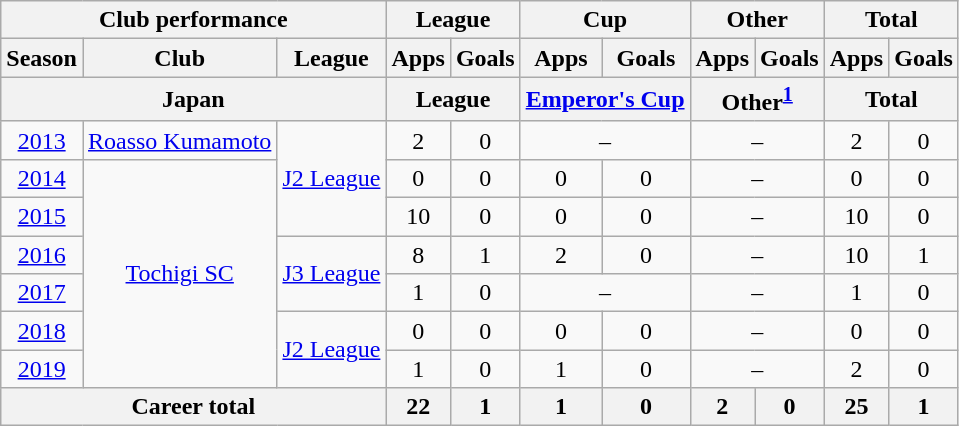<table class="wikitable" style="text-align:center">
<tr>
<th colspan=3>Club performance</th>
<th colspan=2>League</th>
<th colspan=2>Cup</th>
<th colspan=2>Other</th>
<th colspan=2>Total</th>
</tr>
<tr>
<th>Season</th>
<th>Club</th>
<th>League</th>
<th>Apps</th>
<th>Goals</th>
<th>Apps</th>
<th>Goals</th>
<th>Apps</th>
<th>Goals</th>
<th>Apps</th>
<th>Goals</th>
</tr>
<tr>
<th colspan=3>Japan</th>
<th colspan=2>League</th>
<th colspan=2><a href='#'>Emperor's Cup</a></th>
<th colspan="2">Other<sup><a href='#'>1</a></sup></th>
<th colspan=2>Total</th>
</tr>
<tr>
<td><a href='#'>2013</a></td>
<td><a href='#'>Roasso Kumamoto</a></td>
<td rowspan="3"><a href='#'>J2 League</a></td>
<td>2</td>
<td>0</td>
<td colspan="2">–</td>
<td colspan="2">–</td>
<td>2</td>
<td>0</td>
</tr>
<tr>
<td><a href='#'>2014</a></td>
<td rowspan="6"><a href='#'>Tochigi SC</a></td>
<td>0</td>
<td>0</td>
<td>0</td>
<td>0</td>
<td colspan="2">–</td>
<td>0</td>
<td>0</td>
</tr>
<tr>
<td><a href='#'>2015</a></td>
<td>10</td>
<td>0</td>
<td>0</td>
<td>0</td>
<td colspan="2">–</td>
<td>10</td>
<td>0</td>
</tr>
<tr>
<td><a href='#'>2016</a></td>
<td rowspan="2"><a href='#'>J3 League</a></td>
<td>8</td>
<td>1</td>
<td>2</td>
<td>0</td>
<td colspan="2">–</td>
<td>10</td>
<td>1</td>
</tr>
<tr>
<td><a href='#'>2017</a></td>
<td>1</td>
<td>0</td>
<td colspan="2">–</td>
<td colspan="2">–</td>
<td>1</td>
<td>0</td>
</tr>
<tr>
<td><a href='#'>2018</a></td>
<td rowspan="2"><a href='#'>J2 League</a></td>
<td>0</td>
<td>0</td>
<td>0</td>
<td>0</td>
<td colspan="2">–</td>
<td>0</td>
<td>0</td>
</tr>
<tr>
<td><a href='#'>2019</a></td>
<td>1</td>
<td>0</td>
<td>1</td>
<td>0</td>
<td colspan="2">–</td>
<td>2</td>
<td>0</td>
</tr>
<tr>
<th colspan=3>Career total</th>
<th>22</th>
<th>1</th>
<th>1</th>
<th>0</th>
<th>2</th>
<th>0</th>
<th>25</th>
<th>1</th>
</tr>
</table>
